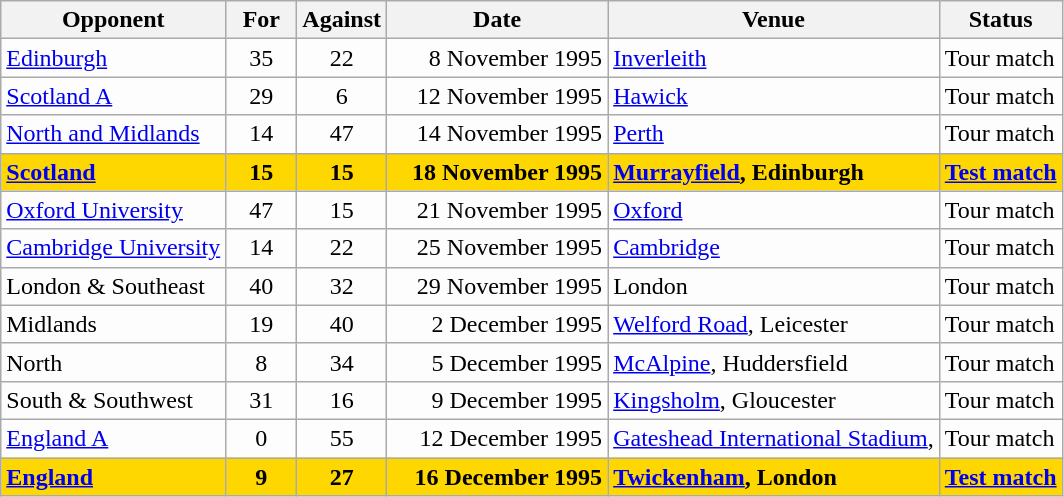<table class=wikitable>
<tr>
<th>Opponent</th>
<th>For</th>
<th>Against</th>
<th>Date</th>
<th>Venue</th>
<th>Status</th>
</tr>
<tr bgcolor=#fdfdfd>
<td><a href='#'>Edinburgh</a></td>
<td align=center width=40>35</td>
<td align=center width=40>22</td>
<td width=140 align=right>8 November 1995</td>
<td><a href='#'>Inverleith</a></td>
<td>Tour match</td>
</tr>
<tr bgcolor=#fdfdfd>
<td><a href='#'>Scotland A</a></td>
<td align=center width=40>29</td>
<td align=center width=40>6</td>
<td width=140 align=right>12 November 1995</td>
<td><a href='#'>Hawick</a></td>
<td>Tour match</td>
</tr>
<tr bgcolor=#fdfdfd>
<td><a href='#'>North and Midlands</a></td>
<td align=center width=40>14</td>
<td align=center width=40>47</td>
<td width=140 align=right>14 November 1995</td>
<td><a href='#'>Perth</a></td>
<td>Tour match</td>
</tr>
<tr bgcolor=gold>
<td><strong><a href='#'>Scotland</a></strong></td>
<td align=center width=40><strong>15</strong></td>
<td align=center width=40><strong>15</strong></td>
<td width=140 align=right><strong>18 November 1995</strong></td>
<td><strong><a href='#'>Murrayfield</a>, Edinburgh</strong></td>
<td><strong><a href='#'>Test match</a></strong></td>
</tr>
<tr bgcolor=#fdfdfd>
<td><a href='#'>Oxford University</a></td>
<td align=center width=40>47</td>
<td align=center width=40>15</td>
<td width=140 align=right>21 November 1995</td>
<td><a href='#'>Oxford</a></td>
<td>Tour match</td>
</tr>
<tr bgcolor=#fdfdfd>
<td><a href='#'>Cambridge University</a></td>
<td align=center width=40>14</td>
<td align=center width=40>22</td>
<td width=140 align=right>25 November 1995</td>
<td><a href='#'>Cambridge</a></td>
<td>Tour match</td>
</tr>
<tr bgcolor=#fdfdfd>
<td>London & Southeast</td>
<td align=center width=40>40</td>
<td align=center width=40>32</td>
<td width=140 align=right>29 November 1995</td>
<td>London</td>
<td>Tour match</td>
</tr>
<tr bgcolor=#fdfdfd>
<td>Midlands</td>
<td align=center width=40>19</td>
<td align=center width=40>40</td>
<td width=140 align=right>2 December 1995</td>
<td><a href='#'>Welford Road</a>, Leicester</td>
<td>Tour match</td>
</tr>
<tr bgcolor=#fdfdfd>
<td>North</td>
<td align=center width=40>8</td>
<td align=center width=40>34</td>
<td width=140 align=right>5 December 1995</td>
<td><a href='#'>McAlpine</a>, Huddersfield</td>
<td>Tour match</td>
</tr>
<tr bgcolor=#fdfdfd>
<td>South & Southwest</td>
<td align=center width=40>31</td>
<td align=center width=40>16</td>
<td width=140 align=right>9 December 1995</td>
<td><a href='#'>Kingsholm</a>, Gloucester</td>
<td>Tour match</td>
</tr>
<tr bgcolor=#fdfdfd>
<td><a href='#'>England A</a></td>
<td align=center width=40>0</td>
<td align=center width=40>55</td>
<td width=140 align=right>12 December 1995</td>
<td><a href='#'>Gateshead International Stadium</a>,</td>
<td>Tour match</td>
</tr>
<tr bgcolor=gold>
<td><strong><a href='#'>England</a></strong></td>
<td align=center width=40><strong>9</strong></td>
<td align=center width=40><strong>27</strong></td>
<td width=140 align=right><strong>16 December 1995</strong></td>
<td><strong><a href='#'>Twickenham</a>, London</strong></td>
<td><strong><a href='#'>Test match</a></strong></td>
</tr>
</table>
